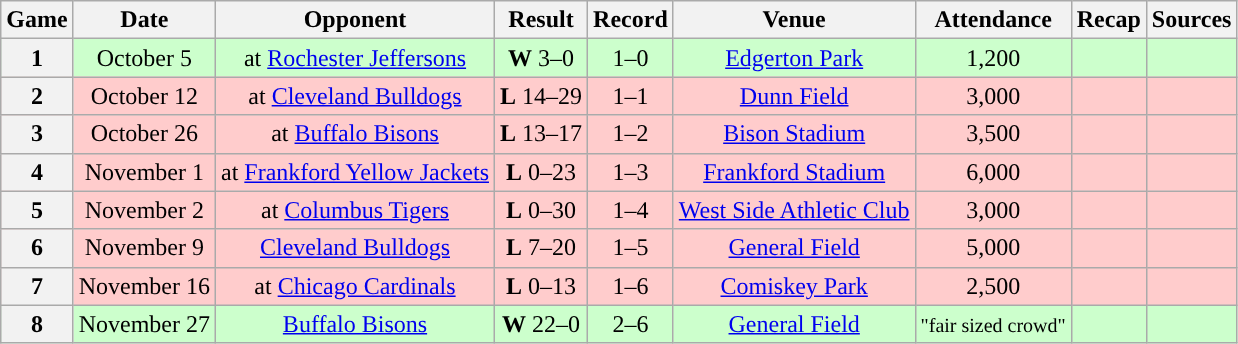<table class="wikitable" style="text-align:center">
<tr>
<th>Game</th>
<th>Date</th>
<th>Opponent</th>
<th>Result</th>
<th>Record</th>
<th>Venue</th>
<th>Attendance</th>
<th>Recap</th>
<th>Sources</th>
</tr>
<tr style="background:#cfc">
<th>1</th>
<td>October 5</td>
<td>at <a href='#'>Rochester Jeffersons</a></td>
<td><strong>W</strong> 3–0</td>
<td>1–0</td>
<td><a href='#'>Edgerton Park</a></td>
<td>1,200</td>
<td></td>
<td></td>
</tr>
<tr style="background:#fcc">
<th>2</th>
<td>October 12</td>
<td>at <a href='#'>Cleveland Bulldogs</a></td>
<td><strong>L</strong> 14–29</td>
<td>1–1</td>
<td><a href='#'>Dunn Field</a></td>
<td>3,000</td>
<td></td>
<td></td>
</tr>
<tr style="background:#fcc">
<th>3</th>
<td>October 26</td>
<td>at <a href='#'>Buffalo Bisons</a></td>
<td><strong>L</strong> 13–17</td>
<td>1–2</td>
<td><a href='#'>Bison Stadium</a></td>
<td>3,500</td>
<td></td>
<td></td>
</tr>
<tr style="background:#fcc">
<th>4</th>
<td>November 1</td>
<td>at <a href='#'>Frankford Yellow Jackets</a></td>
<td><strong>L</strong> 0–23</td>
<td>1–3</td>
<td><a href='#'>Frankford Stadium</a></td>
<td>6,000 </td>
<td></td>
<td></td>
</tr>
<tr style="background:#fcc">
<th>5</th>
<td>November 2</td>
<td>at <a href='#'>Columbus Tigers</a></td>
<td><strong>L</strong> 0–30</td>
<td>1–4</td>
<td><a href='#'>West Side Athletic Club</a></td>
<td>3,000</td>
<td></td>
<td></td>
</tr>
<tr style="background:#fcc">
<th>6</th>
<td>November 9</td>
<td><a href='#'>Cleveland Bulldogs</a></td>
<td><strong>L</strong> 7–20</td>
<td>1–5</td>
<td><a href='#'>General Field</a></td>
<td>5,000</td>
<td></td>
<td></td>
</tr>
<tr style="background:#fcc">
<th>7</th>
<td>November 16</td>
<td>at <a href='#'>Chicago Cardinals</a></td>
<td><strong>L</strong> 0–13</td>
<td>1–6</td>
<td><a href='#'>Comiskey Park</a></td>
<td>2,500</td>
<td></td>
<td></td>
</tr>
<tr style="background:#cfc">
<th>8</th>
<td>November 27</td>
<td><a href='#'>Buffalo Bisons</a></td>
<td><strong>W</strong> 22–0</td>
<td>2–6</td>
<td><a href='#'>General Field</a></td>
<td><small>"fair sized crowd"</small></td>
<td></td>
<td></td>
</tr>
</table>
